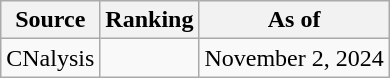<table class="wikitable" style="text-align:center">
<tr>
<th>Source</th>
<th>Ranking</th>
<th>As of</th>
</tr>
<tr>
<td align=left>CNalysis</td>
<td></td>
<td>November 2, 2024</td>
</tr>
</table>
